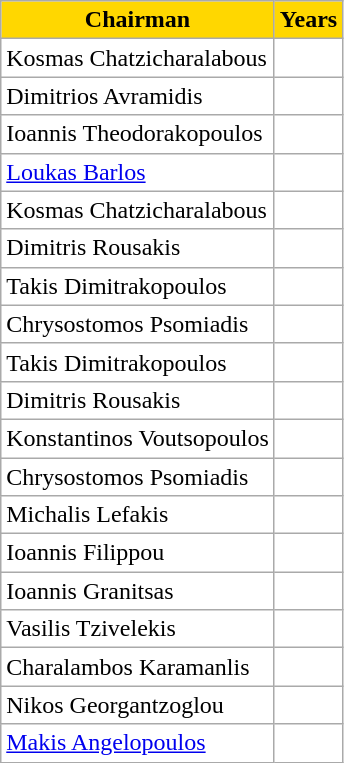<table class="wikitable" style="text-align: left; background:white; color:black">
<tr>
<th style="color:black; background:#FFD700;">Chairman</th>
<th style="color:black; background:#FFD700;">Years</th>
</tr>
<tr>
<td> Kosmas Chatzicharalabous</td>
<td></td>
</tr>
<tr>
<td> Dimitrios Avramidis</td>
<td></td>
</tr>
<tr>
<td> Ioannis Theodorakopoulos</td>
<td></td>
</tr>
<tr>
<td> <a href='#'>Loukas Barlos</a></td>
<td></td>
</tr>
<tr>
<td> Kosmas Chatzicharalabous</td>
<td></td>
</tr>
<tr>
<td> Dimitris Rousakis</td>
<td></td>
</tr>
<tr>
<td> Takis Dimitrakopoulos</td>
<td></td>
</tr>
<tr>
<td> Chrysostomos Psomiadis</td>
<td></td>
</tr>
<tr>
<td> Takis Dimitrakopoulos</td>
<td></td>
</tr>
<tr>
<td> Dimitris Rousakis</td>
<td></td>
</tr>
<tr>
<td> Konstantinos Voutsopoulos</td>
<td></td>
</tr>
<tr>
<td> Chrysostomos Psomiadis</td>
<td></td>
</tr>
<tr>
<td> Michalis Lefakis</td>
<td></td>
</tr>
<tr>
<td> Ioannis Filippou</td>
<td></td>
</tr>
<tr>
<td> Ioannis Granitsas</td>
<td></td>
</tr>
<tr>
<td> Vasilis Tzivelekis</td>
<td></td>
</tr>
<tr>
<td> Charalambos Karamanlis</td>
<td></td>
</tr>
<tr>
<td> Nikos Georgantzoglou</td>
<td></td>
</tr>
<tr>
<td> <a href='#'>Makis Angelopoulos</a></td>
<td></td>
</tr>
</table>
